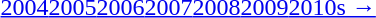<table id=toc class=toc summary=Contents>
<tr>
<th></th>
</tr>
<tr>
<td align=center><a href='#'>2004</a><a href='#'>2005</a><a href='#'>2006</a><a href='#'>2007</a><a href='#'>2008</a><a href='#'>2009</a><a href='#'>2010s →</a></td>
</tr>
</table>
